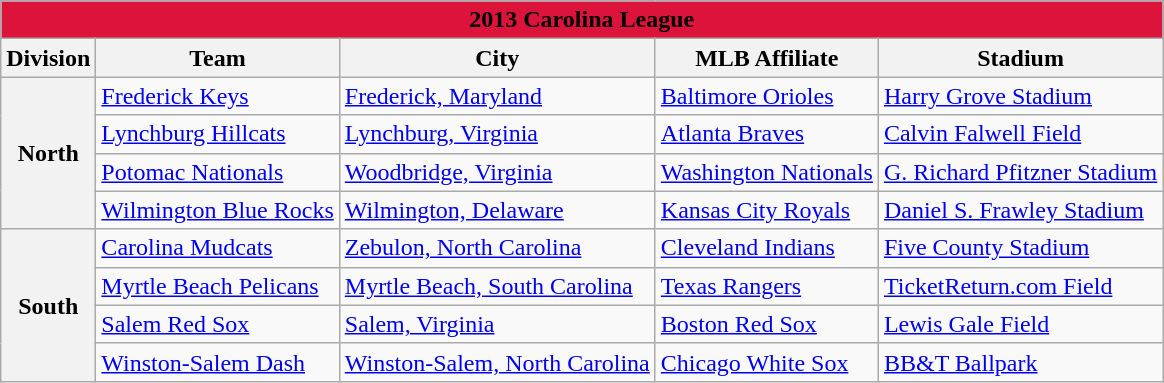<table class="wikitable" style="width:auto">
<tr>
<td bgcolor="#DC143C" align="center" colspan="7"><strong><span>2013 Carolina League</span></strong></td>
</tr>
<tr>
<th>Division</th>
<th>Team</th>
<th>City</th>
<th>MLB Affiliate</th>
<th>Stadium</th>
</tr>
<tr>
<th rowspan="4">North</th>
<td><a href='#'>Frederick Keys</a></td>
<td><a href='#'>Frederick, Maryland</a></td>
<td><a href='#'>Baltimore Orioles</a></td>
<td><a href='#'>Harry Grove Stadium</a></td>
</tr>
<tr>
<td><a href='#'>Lynchburg Hillcats</a></td>
<td><a href='#'>Lynchburg, Virginia</a></td>
<td><a href='#'>Atlanta Braves</a></td>
<td><a href='#'>Calvin Falwell Field</a></td>
</tr>
<tr>
<td><a href='#'>Potomac Nationals</a></td>
<td><a href='#'>Woodbridge, Virginia</a></td>
<td><a href='#'>Washington Nationals</a></td>
<td><a href='#'>G. Richard Pfitzner Stadium</a></td>
</tr>
<tr>
<td><a href='#'>Wilmington Blue Rocks</a></td>
<td><a href='#'>Wilmington, Delaware</a></td>
<td><a href='#'>Kansas City Royals</a></td>
<td><a href='#'>Daniel S. Frawley Stadium</a></td>
</tr>
<tr>
<th rowspan="4">South</th>
<td><a href='#'>Carolina Mudcats</a></td>
<td><a href='#'>Zebulon, North Carolina</a></td>
<td><a href='#'>Cleveland Indians</a></td>
<td><a href='#'>Five County Stadium</a></td>
</tr>
<tr>
<td><a href='#'>Myrtle Beach Pelicans</a></td>
<td><a href='#'>Myrtle Beach, South Carolina</a></td>
<td><a href='#'>Texas Rangers</a></td>
<td><a href='#'>TicketReturn.com Field</a></td>
</tr>
<tr>
<td><a href='#'>Salem Red Sox</a></td>
<td><a href='#'>Salem, Virginia</a></td>
<td><a href='#'>Boston Red Sox</a></td>
<td><a href='#'>Lewis Gale Field</a></td>
</tr>
<tr>
<td><a href='#'>Winston-Salem Dash</a></td>
<td><a href='#'>Winston-Salem, North Carolina</a></td>
<td><a href='#'>Chicago White Sox</a></td>
<td><a href='#'>BB&T Ballpark</a></td>
</tr>
</table>
